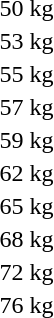<table>
<tr>
<td rowspan=2>50 kg</td>
<td rowspan=2></td>
<td rowspan=2></td>
<td></td>
</tr>
<tr>
<td></td>
</tr>
<tr>
<td>53 kg</td>
<td></td>
<td></td>
<td></td>
</tr>
<tr>
<td>55 kg</td>
<td></td>
<td></td>
<td></td>
</tr>
<tr>
<td>57 kg</td>
<td></td>
<td></td>
<td></td>
</tr>
<tr>
<td>59 kg</td>
<td></td>
<td></td>
<td></td>
</tr>
<tr>
<td>62 kg</td>
<td></td>
<td></td>
<td></td>
</tr>
<tr>
<td>65 kg</td>
<td></td>
<td></td>
<td></td>
</tr>
<tr>
<td>68 kg</td>
<td></td>
<td></td>
<td></td>
</tr>
<tr>
<td>72 kg</td>
<td></td>
<td></td>
<td></td>
</tr>
<tr>
<td>76 kg</td>
<td></td>
<td></td>
<td></td>
</tr>
</table>
